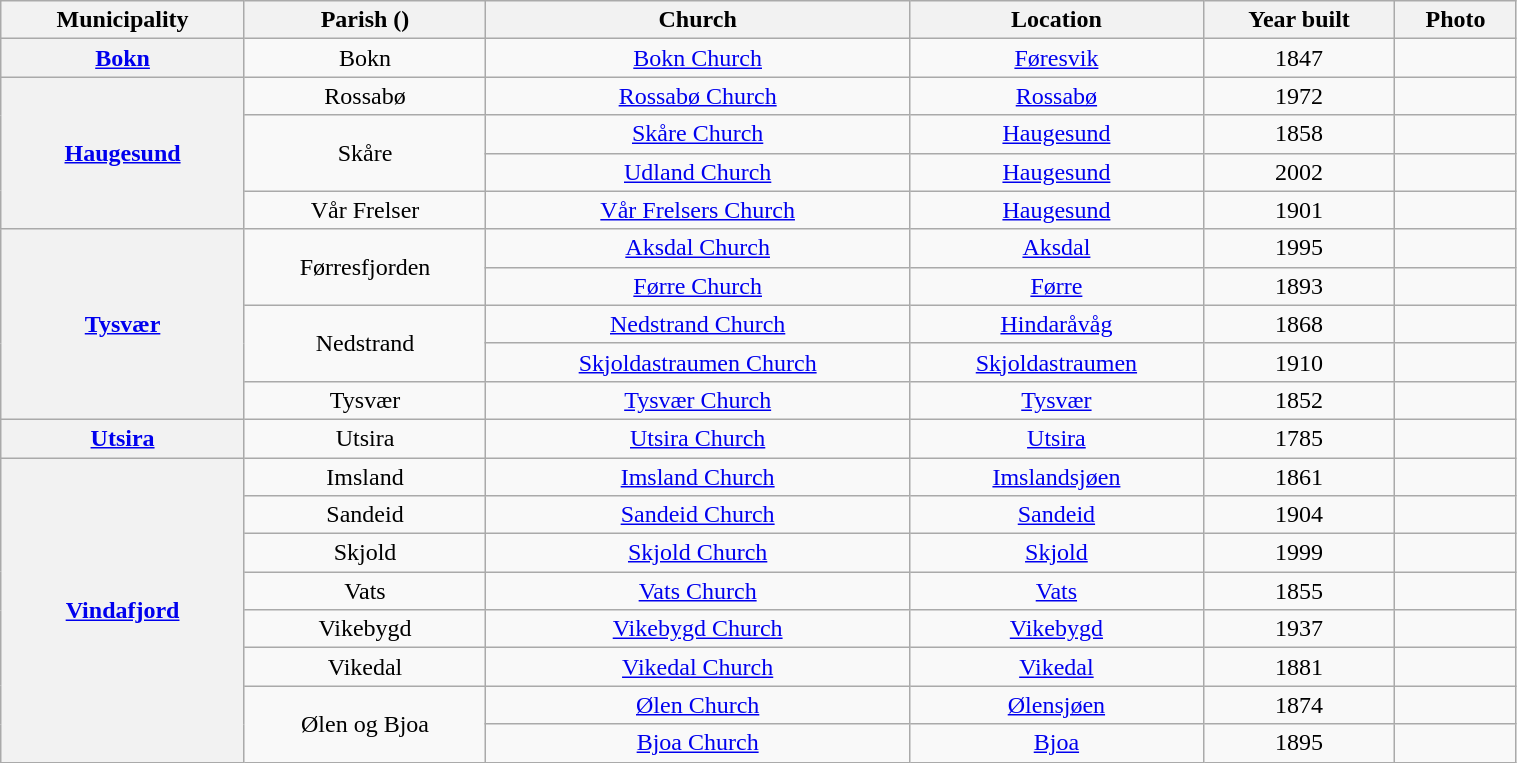<table class="wikitable" style="text-align: center; width: 80%;">
<tr>
<th>Municipality</th>
<th>Parish ()</th>
<th>Church</th>
<th>Location</th>
<th>Year built</th>
<th>Photo</th>
</tr>
<tr>
<th rowspan="1"><a href='#'>Bokn</a></th>
<td rowspan="1">Bokn</td>
<td><a href='#'>Bokn Church</a></td>
<td><a href='#'>Føresvik</a></td>
<td>1847</td>
<td></td>
</tr>
<tr>
<th rowspan="4"><a href='#'>Haugesund</a></th>
<td rowspan="1">Rossabø</td>
<td><a href='#'>Rossabø Church</a></td>
<td><a href='#'>Rossabø</a></td>
<td>1972</td>
<td></td>
</tr>
<tr>
<td rowspan="2">Skåre</td>
<td><a href='#'>Skåre Church</a></td>
<td><a href='#'>Haugesund</a></td>
<td>1858</td>
<td></td>
</tr>
<tr>
<td><a href='#'>Udland Church</a></td>
<td><a href='#'>Haugesund</a></td>
<td>2002</td>
<td></td>
</tr>
<tr>
<td rowspan="1">Vår Frelser</td>
<td><a href='#'>Vår Frelsers Church</a></td>
<td><a href='#'>Haugesund</a></td>
<td>1901</td>
<td></td>
</tr>
<tr>
<th rowspan="5"><a href='#'>Tysvær</a></th>
<td rowspan="2">Førresfjorden</td>
<td><a href='#'>Aksdal Church</a></td>
<td><a href='#'>Aksdal</a></td>
<td>1995</td>
<td></td>
</tr>
<tr>
<td><a href='#'>Førre Church</a></td>
<td><a href='#'>Førre</a></td>
<td>1893</td>
<td></td>
</tr>
<tr>
<td rowspan="2">Nedstrand</td>
<td><a href='#'>Nedstrand Church</a></td>
<td><a href='#'>Hindaråvåg</a></td>
<td>1868</td>
<td></td>
</tr>
<tr>
<td><a href='#'>Skjoldastraumen Church</a></td>
<td><a href='#'>Skjoldastraumen</a></td>
<td>1910</td>
<td></td>
</tr>
<tr>
<td rowspan="1">Tysvær</td>
<td><a href='#'>Tysvær Church</a></td>
<td><a href='#'>Tysvær</a></td>
<td>1852</td>
<td></td>
</tr>
<tr>
<th rowspan="1"><a href='#'>Utsira</a></th>
<td rowspan="1">Utsira</td>
<td><a href='#'>Utsira Church</a></td>
<td><a href='#'>Utsira</a></td>
<td>1785</td>
<td></td>
</tr>
<tr>
<th rowspan="8"><a href='#'>Vindafjord</a></th>
<td rowspan="1">Imsland</td>
<td><a href='#'>Imsland Church</a></td>
<td><a href='#'>Imslandsjøen</a></td>
<td>1861</td>
<td></td>
</tr>
<tr>
<td rowspan="1">Sandeid</td>
<td><a href='#'>Sandeid Church</a></td>
<td><a href='#'>Sandeid</a></td>
<td>1904</td>
<td></td>
</tr>
<tr>
<td rowspan="1">Skjold</td>
<td><a href='#'>Skjold Church</a></td>
<td><a href='#'>Skjold</a></td>
<td>1999</td>
<td></td>
</tr>
<tr>
<td rowspan="1">Vats</td>
<td><a href='#'>Vats Church</a></td>
<td><a href='#'>Vats</a></td>
<td>1855</td>
<td></td>
</tr>
<tr>
<td rowspan="1">Vikebygd</td>
<td><a href='#'>Vikebygd Church</a></td>
<td><a href='#'>Vikebygd</a></td>
<td>1937</td>
<td></td>
</tr>
<tr>
<td rowspan="1">Vikedal</td>
<td><a href='#'>Vikedal Church</a></td>
<td><a href='#'>Vikedal</a></td>
<td>1881</td>
<td></td>
</tr>
<tr>
<td rowspan="2">Ølen og Bjoa</td>
<td><a href='#'>Ølen Church</a></td>
<td><a href='#'>Ølensjøen</a></td>
<td>1874</td>
<td></td>
</tr>
<tr>
<td><a href='#'>Bjoa Church</a></td>
<td><a href='#'>Bjoa</a></td>
<td>1895</td>
<td></td>
</tr>
</table>
